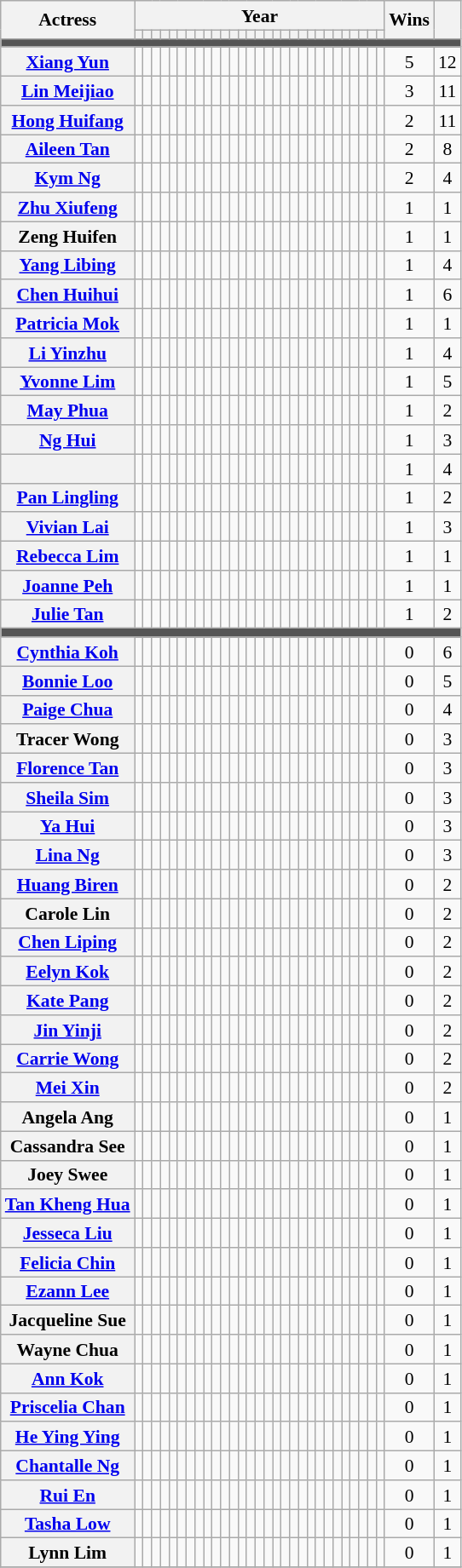<table class="wikitable" style="text-align:center; font-size:90%; line-height:16px; ">
<tr>
<th rowspan=2>Actress</th>
<th colspan=29>Year</th>
<th rowspan=2>Wins</th>
<th rowspan=2></th>
</tr>
<tr>
<th></th>
<th></th>
<th></th>
<th></th>
<th></th>
<th></th>
<th></th>
<th></th>
<th></th>
<th></th>
<th></th>
<th></th>
<th></th>
<th></th>
<th></th>
<th></th>
<th></th>
<th></th>
<th></th>
<th></th>
<th></th>
<th></th>
<th></th>
<th></th>
<th></th>
<th></th>
<th></th>
<th></th>
<th></th>
</tr>
<tr>
<td colspan="32" style="background:#555"></td>
</tr>
<tr>
<th><a href='#'>Xiang Yun</a></th>
<td></td>
<td></td>
<td></td>
<td></td>
<td></td>
<td></td>
<td></td>
<td></td>
<td></td>
<td></td>
<td></td>
<td></td>
<td></td>
<td></td>
<td></td>
<td></td>
<td></td>
<td></td>
<td></td>
<td></td>
<td></td>
<td></td>
<td></td>
<td></td>
<td></td>
<td></td>
<td></td>
<td></td>
<td></td>
<td>5</td>
<td>12</td>
</tr>
<tr>
<th><a href='#'>Lin Meijiao</a></th>
<td></td>
<td></td>
<td></td>
<td></td>
<td></td>
<td></td>
<td></td>
<td></td>
<td></td>
<td></td>
<td></td>
<td></td>
<td></td>
<td></td>
<td></td>
<td></td>
<td></td>
<td></td>
<td></td>
<td></td>
<td></td>
<td></td>
<td></td>
<td></td>
<td></td>
<td></td>
<td></td>
<td></td>
<td></td>
<td>3</td>
<td>11</td>
</tr>
<tr>
<th><a href='#'>Hong Huifang</a></th>
<td></td>
<td></td>
<td></td>
<td></td>
<td></td>
<td></td>
<td></td>
<td></td>
<td></td>
<td></td>
<td></td>
<td></td>
<td></td>
<td></td>
<td></td>
<td></td>
<td></td>
<td></td>
<td></td>
<td></td>
<td></td>
<td></td>
<td></td>
<td></td>
<td></td>
<td></td>
<td></td>
<td></td>
<td></td>
<td>2</td>
<td>11</td>
</tr>
<tr>
<th><a href='#'>Aileen Tan</a></th>
<td></td>
<td></td>
<td></td>
<td></td>
<td></td>
<td></td>
<td></td>
<td></td>
<td></td>
<td></td>
<td></td>
<td></td>
<td></td>
<td></td>
<td></td>
<td></td>
<td></td>
<td></td>
<td></td>
<td></td>
<td></td>
<td></td>
<td></td>
<td></td>
<td></td>
<td></td>
<td></td>
<td></td>
<td></td>
<td>2</td>
<td>8</td>
</tr>
<tr>
<th><a href='#'>Kym Ng</a></th>
<td></td>
<td></td>
<td></td>
<td></td>
<td></td>
<td></td>
<td></td>
<td></td>
<td></td>
<td></td>
<td></td>
<td></td>
<td></td>
<td></td>
<td></td>
<td></td>
<td></td>
<td></td>
<td></td>
<td></td>
<td></td>
<td></td>
<td></td>
<td></td>
<td></td>
<td></td>
<td></td>
<td></td>
<td></td>
<td>2</td>
<td>4</td>
</tr>
<tr>
<th><a href='#'>Zhu Xiufeng</a></th>
<td></td>
<td></td>
<td></td>
<td></td>
<td></td>
<td></td>
<td></td>
<td></td>
<td></td>
<td></td>
<td></td>
<td></td>
<td></td>
<td></td>
<td></td>
<td></td>
<td></td>
<td></td>
<td></td>
<td></td>
<td></td>
<td></td>
<td></td>
<td></td>
<td></td>
<td></td>
<td></td>
<td></td>
<td></td>
<td>1</td>
<td>1</td>
</tr>
<tr>
<th>Zeng Huifen</th>
<td></td>
<td></td>
<td></td>
<td></td>
<td></td>
<td></td>
<td></td>
<td></td>
<td></td>
<td></td>
<td></td>
<td></td>
<td></td>
<td></td>
<td></td>
<td></td>
<td></td>
<td></td>
<td></td>
<td></td>
<td></td>
<td></td>
<td></td>
<td></td>
<td></td>
<td></td>
<td></td>
<td></td>
<td></td>
<td>1</td>
<td>1</td>
</tr>
<tr>
<th><a href='#'>Yang Libing</a></th>
<td></td>
<td></td>
<td></td>
<td></td>
<td></td>
<td></td>
<td></td>
<td></td>
<td></td>
<td></td>
<td></td>
<td></td>
<td></td>
<td></td>
<td></td>
<td></td>
<td></td>
<td></td>
<td></td>
<td></td>
<td></td>
<td></td>
<td></td>
<td></td>
<td></td>
<td></td>
<td></td>
<td></td>
<td></td>
<td>1</td>
<td>4</td>
</tr>
<tr>
<th><a href='#'>Chen Huihui</a></th>
<td></td>
<td></td>
<td></td>
<td></td>
<td></td>
<td></td>
<td></td>
<td></td>
<td></td>
<td></td>
<td></td>
<td></td>
<td></td>
<td></td>
<td></td>
<td></td>
<td></td>
<td></td>
<td></td>
<td></td>
<td></td>
<td></td>
<td></td>
<td></td>
<td></td>
<td></td>
<td></td>
<td></td>
<td></td>
<td>1</td>
<td>6</td>
</tr>
<tr>
<th><a href='#'>Patricia Mok</a></th>
<td></td>
<td></td>
<td></td>
<td></td>
<td></td>
<td></td>
<td></td>
<td></td>
<td></td>
<td></td>
<td></td>
<td></td>
<td></td>
<td></td>
<td></td>
<td></td>
<td></td>
<td></td>
<td></td>
<td></td>
<td></td>
<td></td>
<td></td>
<td></td>
<td></td>
<td></td>
<td></td>
<td></td>
<td></td>
<td>1</td>
<td>1</td>
</tr>
<tr>
<th><a href='#'>Li Yinzhu</a></th>
<td></td>
<td></td>
<td></td>
<td></td>
<td></td>
<td></td>
<td></td>
<td></td>
<td></td>
<td></td>
<td></td>
<td></td>
<td></td>
<td></td>
<td></td>
<td></td>
<td></td>
<td></td>
<td></td>
<td></td>
<td></td>
<td></td>
<td></td>
<td></td>
<td></td>
<td></td>
<td></td>
<td></td>
<td></td>
<td>1</td>
<td>4</td>
</tr>
<tr>
<th><a href='#'>Yvonne Lim</a></th>
<td></td>
<td></td>
<td></td>
<td></td>
<td></td>
<td></td>
<td></td>
<td></td>
<td></td>
<td></td>
<td></td>
<td></td>
<td></td>
<td></td>
<td></td>
<td></td>
<td></td>
<td></td>
<td></td>
<td></td>
<td></td>
<td></td>
<td></td>
<td></td>
<td></td>
<td></td>
<td></td>
<td></td>
<td></td>
<td>1</td>
<td>5</td>
</tr>
<tr>
<th><a href='#'>May Phua</a></th>
<td></td>
<td></td>
<td></td>
<td></td>
<td></td>
<td></td>
<td></td>
<td></td>
<td></td>
<td></td>
<td></td>
<td></td>
<td></td>
<td></td>
<td></td>
<td></td>
<td></td>
<td></td>
<td></td>
<td></td>
<td></td>
<td></td>
<td></td>
<td></td>
<td></td>
<td></td>
<td></td>
<td></td>
<td></td>
<td>1</td>
<td>2</td>
</tr>
<tr>
<th><a href='#'>Ng Hui</a></th>
<td></td>
<td></td>
<td></td>
<td></td>
<td></td>
<td></td>
<td></td>
<td></td>
<td></td>
<td></td>
<td></td>
<td></td>
<td></td>
<td></td>
<td></td>
<td></td>
<td></td>
<td></td>
<td></td>
<td></td>
<td></td>
<td></td>
<td></td>
<td></td>
<td></td>
<td></td>
<td></td>
<td></td>
<td></td>
<td>1</td>
<td>3</td>
</tr>
<tr>
<th></th>
<td></td>
<td></td>
<td></td>
<td></td>
<td></td>
<td></td>
<td></td>
<td></td>
<td></td>
<td></td>
<td></td>
<td></td>
<td></td>
<td></td>
<td></td>
<td></td>
<td></td>
<td></td>
<td></td>
<td></td>
<td></td>
<td></td>
<td></td>
<td></td>
<td></td>
<td></td>
<td></td>
<td></td>
<td></td>
<td>1</td>
<td>4</td>
</tr>
<tr>
<th><a href='#'>Pan Lingling</a></th>
<td></td>
<td></td>
<td></td>
<td></td>
<td></td>
<td></td>
<td></td>
<td></td>
<td></td>
<td></td>
<td></td>
<td></td>
<td></td>
<td></td>
<td></td>
<td></td>
<td></td>
<td></td>
<td></td>
<td></td>
<td></td>
<td></td>
<td></td>
<td></td>
<td></td>
<td></td>
<td></td>
<td></td>
<td></td>
<td>1</td>
<td>2</td>
</tr>
<tr>
<th><a href='#'>Vivian Lai</a></th>
<td></td>
<td></td>
<td></td>
<td></td>
<td></td>
<td></td>
<td></td>
<td></td>
<td></td>
<td></td>
<td></td>
<td></td>
<td></td>
<td></td>
<td></td>
<td></td>
<td></td>
<td></td>
<td></td>
<td></td>
<td></td>
<td></td>
<td></td>
<td></td>
<td></td>
<td></td>
<td></td>
<td></td>
<td></td>
<td>1</td>
<td>3</td>
</tr>
<tr>
<th><a href='#'>Rebecca Lim</a></th>
<td></td>
<td></td>
<td></td>
<td></td>
<td></td>
<td></td>
<td></td>
<td></td>
<td></td>
<td></td>
<td></td>
<td></td>
<td></td>
<td></td>
<td></td>
<td></td>
<td></td>
<td></td>
<td></td>
<td></td>
<td></td>
<td></td>
<td></td>
<td></td>
<td></td>
<td></td>
<td></td>
<td></td>
<td></td>
<td>1</td>
<td>1</td>
</tr>
<tr>
<th><a href='#'>Joanne Peh</a></th>
<td></td>
<td></td>
<td></td>
<td></td>
<td></td>
<td></td>
<td></td>
<td></td>
<td></td>
<td></td>
<td></td>
<td></td>
<td></td>
<td></td>
<td></td>
<td></td>
<td></td>
<td></td>
<td></td>
<td></td>
<td></td>
<td></td>
<td></td>
<td></td>
<td></td>
<td></td>
<td></td>
<td></td>
<td></td>
<td>1</td>
<td>1</td>
</tr>
<tr>
<th><a href='#'>Julie Tan</a></th>
<td></td>
<td></td>
<td></td>
<td></td>
<td></td>
<td></td>
<td></td>
<td></td>
<td></td>
<td></td>
<td></td>
<td></td>
<td></td>
<td></td>
<td></td>
<td></td>
<td></td>
<td></td>
<td></td>
<td></td>
<td></td>
<td></td>
<td></td>
<td></td>
<td></td>
<td></td>
<td></td>
<td></td>
<td></td>
<td>1</td>
<td>2</td>
</tr>
<tr>
<td colspan="32" style="background:#555"></td>
</tr>
<tr>
<th><a href='#'>Cynthia Koh</a></th>
<td></td>
<td></td>
<td></td>
<td></td>
<td></td>
<td></td>
<td></td>
<td></td>
<td></td>
<td></td>
<td></td>
<td></td>
<td></td>
<td></td>
<td></td>
<td></td>
<td></td>
<td></td>
<td></td>
<td></td>
<td></td>
<td></td>
<td></td>
<td></td>
<td></td>
<td></td>
<td></td>
<td></td>
<td></td>
<td>0</td>
<td>6</td>
</tr>
<tr>
<th><a href='#'>Bonnie Loo</a></th>
<td></td>
<td></td>
<td></td>
<td></td>
<td></td>
<td></td>
<td></td>
<td></td>
<td></td>
<td></td>
<td></td>
<td></td>
<td></td>
<td></td>
<td></td>
<td></td>
<td></td>
<td></td>
<td></td>
<td></td>
<td></td>
<td></td>
<td></td>
<td></td>
<td></td>
<td></td>
<td></td>
<td></td>
<td></td>
<td>0</td>
<td>5</td>
</tr>
<tr>
<th><a href='#'>Paige Chua</a></th>
<td></td>
<td></td>
<td></td>
<td></td>
<td></td>
<td></td>
<td></td>
<td></td>
<td></td>
<td></td>
<td></td>
<td></td>
<td></td>
<td></td>
<td></td>
<td></td>
<td></td>
<td></td>
<td></td>
<td></td>
<td></td>
<td></td>
<td></td>
<td></td>
<td></td>
<td></td>
<td></td>
<td></td>
<td></td>
<td>0</td>
<td>4</td>
</tr>
<tr>
<th>Tracer Wong</th>
<td></td>
<td></td>
<td></td>
<td></td>
<td></td>
<td></td>
<td></td>
<td></td>
<td></td>
<td></td>
<td></td>
<td></td>
<td></td>
<td></td>
<td></td>
<td></td>
<td></td>
<td></td>
<td></td>
<td></td>
<td></td>
<td></td>
<td></td>
<td></td>
<td></td>
<td></td>
<td></td>
<td></td>
<td></td>
<td>0</td>
<td>3</td>
</tr>
<tr>
<th><a href='#'>Florence Tan</a></th>
<td></td>
<td></td>
<td></td>
<td></td>
<td></td>
<td></td>
<td></td>
<td></td>
<td></td>
<td></td>
<td></td>
<td></td>
<td></td>
<td></td>
<td></td>
<td></td>
<td></td>
<td></td>
<td></td>
<td></td>
<td></td>
<td></td>
<td></td>
<td></td>
<td></td>
<td></td>
<td></td>
<td></td>
<td></td>
<td>0</td>
<td>3</td>
</tr>
<tr>
<th><a href='#'>Sheila Sim</a></th>
<td></td>
<td></td>
<td></td>
<td></td>
<td></td>
<td></td>
<td></td>
<td></td>
<td></td>
<td></td>
<td></td>
<td></td>
<td></td>
<td></td>
<td></td>
<td></td>
<td></td>
<td></td>
<td></td>
<td></td>
<td></td>
<td></td>
<td></td>
<td></td>
<td></td>
<td></td>
<td></td>
<td></td>
<td></td>
<td>0</td>
<td>3</td>
</tr>
<tr>
<th><a href='#'>Ya Hui</a></th>
<td></td>
<td></td>
<td></td>
<td></td>
<td></td>
<td></td>
<td></td>
<td></td>
<td></td>
<td></td>
<td></td>
<td></td>
<td></td>
<td></td>
<td></td>
<td></td>
<td></td>
<td></td>
<td></td>
<td></td>
<td></td>
<td></td>
<td></td>
<td></td>
<td></td>
<td></td>
<td></td>
<td></td>
<td></td>
<td>0</td>
<td>3</td>
</tr>
<tr>
<th><a href='#'>Lina Ng</a></th>
<td></td>
<td></td>
<td></td>
<td></td>
<td></td>
<td></td>
<td></td>
<td></td>
<td></td>
<td></td>
<td></td>
<td></td>
<td></td>
<td></td>
<td></td>
<td></td>
<td></td>
<td></td>
<td></td>
<td></td>
<td></td>
<td></td>
<td></td>
<td></td>
<td></td>
<td></td>
<td></td>
<td></td>
<td></td>
<td>0</td>
<td>3</td>
</tr>
<tr>
<th><a href='#'>Huang Biren</a></th>
<td></td>
<td></td>
<td></td>
<td></td>
<td></td>
<td></td>
<td></td>
<td></td>
<td></td>
<td></td>
<td></td>
<td></td>
<td></td>
<td></td>
<td></td>
<td></td>
<td></td>
<td></td>
<td></td>
<td></td>
<td></td>
<td></td>
<td></td>
<td></td>
<td></td>
<td></td>
<td></td>
<td></td>
<td></td>
<td>0</td>
<td>2</td>
</tr>
<tr>
<th>Carole Lin</th>
<td></td>
<td></td>
<td></td>
<td></td>
<td></td>
<td></td>
<td></td>
<td></td>
<td></td>
<td></td>
<td></td>
<td></td>
<td></td>
<td></td>
<td></td>
<td></td>
<td></td>
<td></td>
<td></td>
<td></td>
<td></td>
<td></td>
<td></td>
<td></td>
<td></td>
<td></td>
<td></td>
<td></td>
<td></td>
<td>0</td>
<td>2</td>
</tr>
<tr>
<th><a href='#'>Chen Liping</a></th>
<td></td>
<td></td>
<td></td>
<td></td>
<td></td>
<td></td>
<td></td>
<td></td>
<td></td>
<td></td>
<td></td>
<td></td>
<td></td>
<td></td>
<td></td>
<td></td>
<td></td>
<td></td>
<td></td>
<td></td>
<td></td>
<td></td>
<td></td>
<td></td>
<td></td>
<td></td>
<td></td>
<td></td>
<td></td>
<td>0</td>
<td>2</td>
</tr>
<tr>
<th><a href='#'>Eelyn Kok</a></th>
<td></td>
<td></td>
<td></td>
<td></td>
<td></td>
<td></td>
<td></td>
<td></td>
<td></td>
<td></td>
<td></td>
<td></td>
<td></td>
<td></td>
<td></td>
<td></td>
<td></td>
<td></td>
<td></td>
<td></td>
<td></td>
<td></td>
<td></td>
<td></td>
<td></td>
<td></td>
<td></td>
<td></td>
<td></td>
<td>0</td>
<td>2</td>
</tr>
<tr>
<th><a href='#'>Kate Pang</a></th>
<td></td>
<td></td>
<td></td>
<td></td>
<td></td>
<td></td>
<td></td>
<td></td>
<td></td>
<td></td>
<td></td>
<td></td>
<td></td>
<td></td>
<td></td>
<td></td>
<td></td>
<td></td>
<td></td>
<td></td>
<td></td>
<td></td>
<td></td>
<td></td>
<td></td>
<td></td>
<td></td>
<td></td>
<td></td>
<td>0</td>
<td>2</td>
</tr>
<tr>
<th><a href='#'>Jin Yinji</a></th>
<td></td>
<td></td>
<td></td>
<td></td>
<td></td>
<td></td>
<td></td>
<td></td>
<td></td>
<td></td>
<td></td>
<td></td>
<td></td>
<td></td>
<td></td>
<td></td>
<td></td>
<td></td>
<td></td>
<td></td>
<td></td>
<td></td>
<td></td>
<td></td>
<td></td>
<td></td>
<td></td>
<td></td>
<td></td>
<td>0</td>
<td>2</td>
</tr>
<tr>
<th><a href='#'>Carrie Wong</a></th>
<td></td>
<td></td>
<td></td>
<td></td>
<td></td>
<td></td>
<td></td>
<td></td>
<td></td>
<td></td>
<td></td>
<td></td>
<td></td>
<td></td>
<td></td>
<td></td>
<td></td>
<td></td>
<td></td>
<td></td>
<td></td>
<td></td>
<td></td>
<td></td>
<td></td>
<td></td>
<td></td>
<td></td>
<td></td>
<td>0</td>
<td>2</td>
</tr>
<tr>
<th><a href='#'>Mei Xin</a></th>
<td></td>
<td></td>
<td></td>
<td></td>
<td></td>
<td></td>
<td></td>
<td></td>
<td></td>
<td></td>
<td></td>
<td></td>
<td></td>
<td></td>
<td></td>
<td></td>
<td></td>
<td></td>
<td></td>
<td></td>
<td></td>
<td></td>
<td></td>
<td></td>
<td></td>
<td></td>
<td></td>
<td></td>
<td></td>
<td>0</td>
<td>2</td>
</tr>
<tr>
<th>Angela Ang</th>
<td></td>
<td></td>
<td></td>
<td></td>
<td></td>
<td></td>
<td></td>
<td></td>
<td></td>
<td></td>
<td></td>
<td></td>
<td></td>
<td></td>
<td></td>
<td></td>
<td></td>
<td></td>
<td></td>
<td></td>
<td></td>
<td></td>
<td></td>
<td></td>
<td></td>
<td></td>
<td></td>
<td></td>
<td></td>
<td>0</td>
<td>1</td>
</tr>
<tr>
<th>Cassandra See</th>
<td></td>
<td></td>
<td></td>
<td></td>
<td></td>
<td></td>
<td></td>
<td></td>
<td></td>
<td></td>
<td></td>
<td></td>
<td></td>
<td></td>
<td></td>
<td></td>
<td></td>
<td></td>
<td></td>
<td></td>
<td></td>
<td></td>
<td></td>
<td></td>
<td></td>
<td></td>
<td></td>
<td></td>
<td></td>
<td>0</td>
<td>1</td>
</tr>
<tr>
<th>Joey Swee</th>
<td></td>
<td></td>
<td></td>
<td></td>
<td></td>
<td></td>
<td></td>
<td></td>
<td></td>
<td></td>
<td></td>
<td></td>
<td></td>
<td></td>
<td></td>
<td></td>
<td></td>
<td></td>
<td></td>
<td></td>
<td></td>
<td></td>
<td></td>
<td></td>
<td></td>
<td></td>
<td></td>
<td></td>
<td></td>
<td>0</td>
<td>1</td>
</tr>
<tr>
<th><a href='#'>Tan Kheng Hua</a></th>
<td></td>
<td></td>
<td></td>
<td></td>
<td></td>
<td></td>
<td></td>
<td></td>
<td></td>
<td></td>
<td></td>
<td></td>
<td></td>
<td></td>
<td></td>
<td></td>
<td></td>
<td></td>
<td></td>
<td></td>
<td></td>
<td></td>
<td></td>
<td></td>
<td></td>
<td></td>
<td></td>
<td></td>
<td></td>
<td>0</td>
<td>1</td>
</tr>
<tr>
<th><a href='#'>Jesseca Liu</a></th>
<td></td>
<td></td>
<td></td>
<td></td>
<td></td>
<td></td>
<td></td>
<td></td>
<td></td>
<td></td>
<td></td>
<td></td>
<td></td>
<td></td>
<td></td>
<td></td>
<td></td>
<td></td>
<td></td>
<td></td>
<td></td>
<td></td>
<td></td>
<td></td>
<td></td>
<td></td>
<td></td>
<td></td>
<td></td>
<td>0</td>
<td>1</td>
</tr>
<tr>
<th><a href='#'>Felicia Chin</a></th>
<td></td>
<td></td>
<td></td>
<td></td>
<td></td>
<td></td>
<td></td>
<td></td>
<td></td>
<td></td>
<td></td>
<td></td>
<td></td>
<td></td>
<td></td>
<td></td>
<td></td>
<td></td>
<td></td>
<td></td>
<td></td>
<td></td>
<td></td>
<td></td>
<td></td>
<td></td>
<td></td>
<td></td>
<td></td>
<td>0</td>
<td>1</td>
</tr>
<tr>
<th><a href='#'>Ezann Lee</a></th>
<td></td>
<td></td>
<td></td>
<td></td>
<td></td>
<td></td>
<td></td>
<td></td>
<td></td>
<td></td>
<td></td>
<td></td>
<td></td>
<td></td>
<td></td>
<td></td>
<td></td>
<td></td>
<td></td>
<td></td>
<td></td>
<td></td>
<td></td>
<td></td>
<td></td>
<td></td>
<td></td>
<td></td>
<td></td>
<td>0</td>
<td>1</td>
</tr>
<tr>
<th>Jacqueline Sue</th>
<td></td>
<td></td>
<td></td>
<td></td>
<td></td>
<td></td>
<td></td>
<td></td>
<td></td>
<td></td>
<td></td>
<td></td>
<td></td>
<td></td>
<td></td>
<td></td>
<td></td>
<td></td>
<td></td>
<td></td>
<td></td>
<td></td>
<td></td>
<td></td>
<td></td>
<td></td>
<td></td>
<td></td>
<td></td>
<td>0</td>
<td>1</td>
</tr>
<tr>
<th>Wayne Chua</th>
<td></td>
<td></td>
<td></td>
<td></td>
<td></td>
<td></td>
<td></td>
<td></td>
<td></td>
<td></td>
<td></td>
<td></td>
<td></td>
<td></td>
<td></td>
<td></td>
<td></td>
<td></td>
<td></td>
<td></td>
<td></td>
<td></td>
<td></td>
<td></td>
<td></td>
<td></td>
<td></td>
<td></td>
<td></td>
<td>0</td>
<td>1</td>
</tr>
<tr>
<th><a href='#'>Ann Kok</a></th>
<td></td>
<td></td>
<td></td>
<td></td>
<td></td>
<td></td>
<td></td>
<td></td>
<td></td>
<td></td>
<td></td>
<td></td>
<td></td>
<td></td>
<td></td>
<td></td>
<td></td>
<td></td>
<td></td>
<td></td>
<td></td>
<td></td>
<td></td>
<td></td>
<td></td>
<td></td>
<td></td>
<td></td>
<td></td>
<td>0</td>
<td>1</td>
</tr>
<tr>
<th><a href='#'>Priscelia Chan</a></th>
<td></td>
<td></td>
<td></td>
<td></td>
<td></td>
<td></td>
<td></td>
<td></td>
<td></td>
<td></td>
<td></td>
<td></td>
<td></td>
<td></td>
<td></td>
<td></td>
<td></td>
<td></td>
<td></td>
<td></td>
<td></td>
<td></td>
<td></td>
<td></td>
<td></td>
<td></td>
<td></td>
<td></td>
<td></td>
<td>0</td>
<td>1</td>
</tr>
<tr>
<th><a href='#'>He Ying Ying</a></th>
<td></td>
<td></td>
<td></td>
<td></td>
<td></td>
<td></td>
<td></td>
<td></td>
<td></td>
<td></td>
<td></td>
<td></td>
<td></td>
<td></td>
<td></td>
<td></td>
<td></td>
<td></td>
<td></td>
<td></td>
<td></td>
<td></td>
<td></td>
<td></td>
<td></td>
<td></td>
<td></td>
<td></td>
<td></td>
<td>0</td>
<td>1</td>
</tr>
<tr>
<th><a href='#'>Chantalle Ng</a></th>
<td></td>
<td></td>
<td></td>
<td></td>
<td></td>
<td></td>
<td></td>
<td></td>
<td></td>
<td></td>
<td></td>
<td></td>
<td></td>
<td></td>
<td></td>
<td></td>
<td></td>
<td></td>
<td></td>
<td></td>
<td></td>
<td></td>
<td></td>
<td></td>
<td></td>
<td></td>
<td></td>
<td></td>
<td></td>
<td>0</td>
<td>1</td>
</tr>
<tr>
<th><a href='#'>Rui En</a></th>
<td></td>
<td></td>
<td></td>
<td></td>
<td></td>
<td></td>
<td></td>
<td></td>
<td></td>
<td></td>
<td></td>
<td></td>
<td></td>
<td></td>
<td></td>
<td></td>
<td></td>
<td></td>
<td></td>
<td></td>
<td></td>
<td></td>
<td></td>
<td></td>
<td></td>
<td></td>
<td></td>
<td></td>
<td></td>
<td>0</td>
<td>1</td>
</tr>
<tr>
<th><a href='#'>Tasha Low</a></th>
<td></td>
<td></td>
<td></td>
<td></td>
<td></td>
<td></td>
<td></td>
<td></td>
<td></td>
<td></td>
<td></td>
<td></td>
<td></td>
<td></td>
<td></td>
<td></td>
<td></td>
<td></td>
<td></td>
<td></td>
<td></td>
<td></td>
<td></td>
<td></td>
<td></td>
<td></td>
<td></td>
<td></td>
<td></td>
<td>0</td>
<td>1</td>
</tr>
<tr>
<th>Lynn Lim</th>
<td></td>
<td></td>
<td></td>
<td></td>
<td></td>
<td></td>
<td></td>
<td></td>
<td></td>
<td></td>
<td></td>
<td></td>
<td></td>
<td></td>
<td></td>
<td></td>
<td></td>
<td></td>
<td></td>
<td></td>
<td></td>
<td></td>
<td></td>
<td></td>
<td></td>
<td></td>
<td></td>
<td></td>
<td></td>
<td>0</td>
<td>1</td>
</tr>
<tr>
</tr>
</table>
